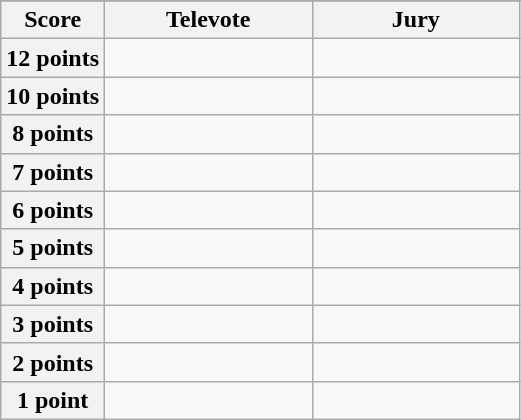<table class="wikitable">
<tr>
</tr>
<tr>
<th scope="col" width="20%">Score</th>
<th scope="col" width="40%">Televote</th>
<th scope="col" width="40%">Jury</th>
</tr>
<tr>
<th scope="row">12 points</th>
<td></td>
<td></td>
</tr>
<tr>
<th scope="row">10 points</th>
<td></td>
<td></td>
</tr>
<tr>
<th scope="row">8 points</th>
<td></td>
<td></td>
</tr>
<tr>
<th scope="row">7 points</th>
<td></td>
<td></td>
</tr>
<tr>
<th scope="row">6 points</th>
<td></td>
<td></td>
</tr>
<tr>
<th scope="row">5 points</th>
<td></td>
<td></td>
</tr>
<tr>
<th scope="row">4 points</th>
<td></td>
<td></td>
</tr>
<tr>
<th scope="row">3 points</th>
<td></td>
<td></td>
</tr>
<tr>
<th scope="row">2 points</th>
<td></td>
<td></td>
</tr>
<tr>
<th scope="row">1 point</th>
<td></td>
<td></td>
</tr>
</table>
